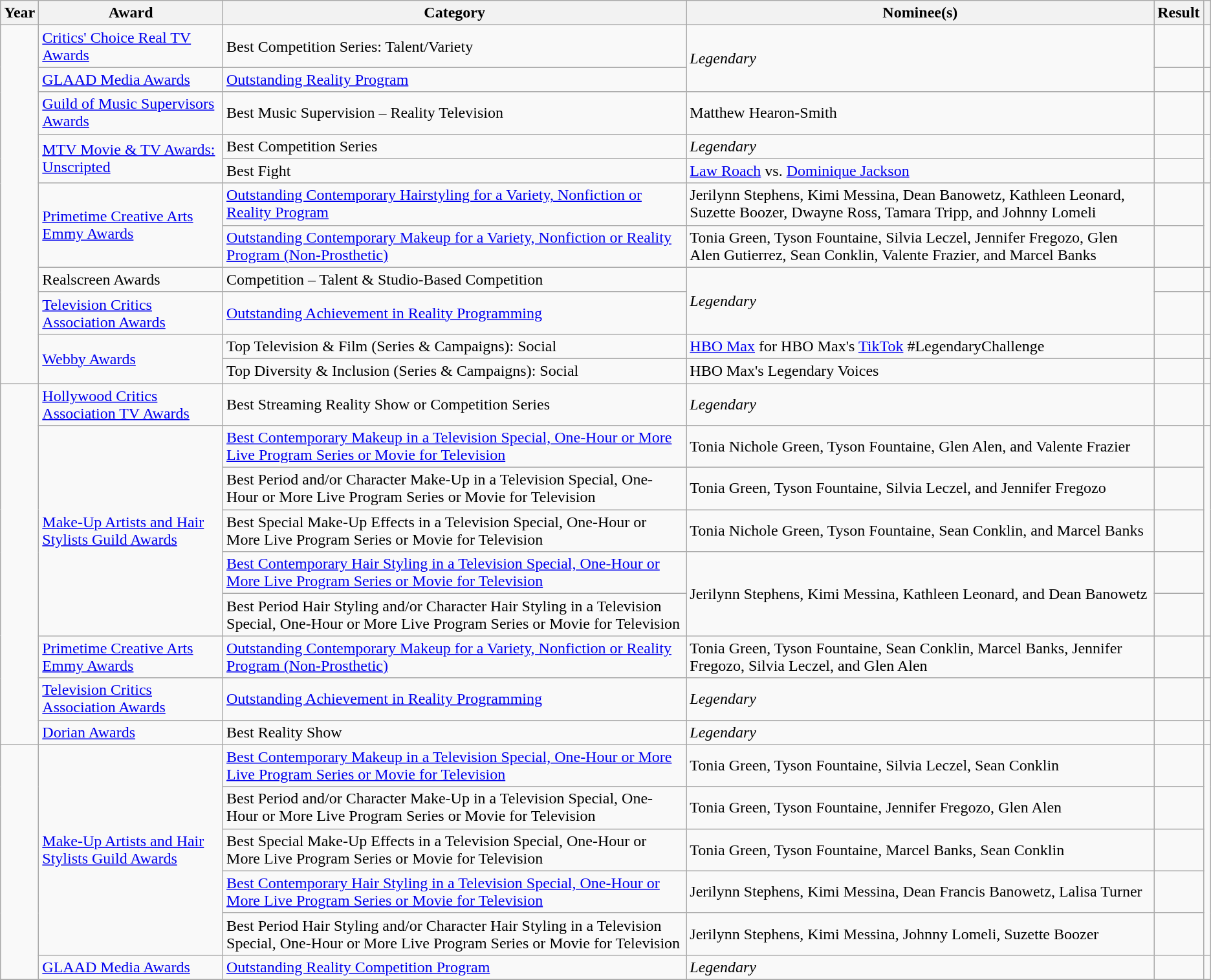<table class="wikitable sortable">
<tr>
<th scope="col">Year</th>
<th scope="col">Award</th>
<th scope="col">Category</th>
<th scope="col">Nominee(s)</th>
<th scope="col">Result</th>
<th scope="col"></th>
</tr>
<tr>
<td rowspan="11"></td>
<td><a href='#'>Critics' Choice Real TV Awards</a></td>
<td>Best Competition Series: Talent/Variety</td>
<td rowspan="2"><em>Legendary</em></td>
<td></td>
<td align="center"></td>
</tr>
<tr>
<td><a href='#'>GLAAD Media Awards</a></td>
<td><a href='#'>Outstanding Reality Program</a></td>
<td></td>
<td align="center"></td>
</tr>
<tr>
<td><a href='#'>Guild of Music Supervisors Awards</a></td>
<td>Best Music Supervision – Reality Television</td>
<td>Matthew Hearon-Smith</td>
<td></td>
<td align="center"></td>
</tr>
<tr>
<td rowspan="2"><a href='#'>MTV Movie & TV Awards: Unscripted</a></td>
<td>Best Competition Series</td>
<td><em>Legendary</em></td>
<td></td>
<td align="center" rowspan="2"></td>
</tr>
<tr>
<td>Best Fight</td>
<td><a href='#'>Law Roach</a> vs. <a href='#'>Dominique Jackson</a></td>
<td></td>
</tr>
<tr>
<td rowspan="2"><a href='#'>Primetime Creative Arts Emmy Awards</a></td>
<td><a href='#'>Outstanding Contemporary Hairstyling for a Variety, Nonfiction or Reality Program</a></td>
<td>Jerilynn Stephens, Kimi Messina, Dean Banowetz, Kathleen Leonard, Suzette Boozer, Dwayne Ross, Tamara Tripp, and Johnny Lomeli </td>
<td></td>
<td rowspan="2" align="center"></td>
</tr>
<tr>
<td><a href='#'>Outstanding Contemporary Makeup for a Variety, Nonfiction or Reality Program (Non-Prosthetic)</a></td>
<td>Tonia Green, Tyson Fountaine, Silvia Leczel, Jennifer Fregozo, Glen Alen Gutierrez, Sean Conklin, Valente Frazier, and Marcel Banks </td>
<td></td>
</tr>
<tr>
<td>Realscreen Awards</td>
<td>Competition – Talent & Studio-Based Competition</td>
<td rowspan="2"><em>Legendary</em></td>
<td></td>
<td align="center"></td>
</tr>
<tr>
<td><a href='#'>Television Critics Association Awards</a></td>
<td><a href='#'>Outstanding Achievement in Reality Programming</a></td>
<td></td>
<td align="center"></td>
</tr>
<tr>
<td rowspan="2"><a href='#'>Webby Awards</a></td>
<td>Top Television & Film (Series & Campaigns): Social</td>
<td><a href='#'>HBO Max</a> for HBO Max's <a href='#'>TikTok</a> #LegendaryChallenge</td>
<td></td>
<td align="center"></td>
</tr>
<tr>
<td>Top Diversity & Inclusion (Series & Campaigns): Social</td>
<td>HBO Max's Legendary Voices</td>
<td></td>
<td align="center"></td>
</tr>
<tr>
<td rowspan="9"></td>
<td><a href='#'>Hollywood Critics Association TV Awards</a></td>
<td>Best Streaming Reality Show or Competition Series</td>
<td><em>Legendary</em></td>
<td></td>
<td align="center"></td>
</tr>
<tr>
<td rowspan="5"><a href='#'>Make-Up Artists and Hair Stylists Guild Awards</a></td>
<td><a href='#'>Best Contemporary Makeup in a Television Special, One-Hour or More Live Program Series or Movie for Television</a></td>
<td>Tonia Nichole Green, Tyson Fountaine, Glen Alen, and Valente Frazier</td>
<td></td>
<td rowspan="5" align="center"><br></td>
</tr>
<tr>
<td>Best Period and/or Character Make-Up in a Television Special, One-Hour or More Live Program Series or Movie for Television</td>
<td>Tonia Green, Tyson Fountaine, Silvia Leczel, and Jennifer Fregozo</td>
<td></td>
</tr>
<tr>
<td>Best Special Make-Up Effects in a Television Special, One-Hour or More Live Program Series or Movie for Television</td>
<td>Tonia Nichole Green, Tyson Fountaine, Sean Conklin, and Marcel Banks</td>
<td></td>
</tr>
<tr>
<td><a href='#'>Best Contemporary Hair Styling in a Television Special, One-Hour or More Live Program Series or Movie for Television</a></td>
<td rowspan="2">Jerilynn Stephens, Kimi Messina, Kathleen Leonard, and Dean Banowetz</td>
<td></td>
</tr>
<tr>
<td>Best Period Hair Styling and/or Character Hair Styling in a Television Special, One-Hour or More Live Program Series or Movie for Television</td>
<td></td>
</tr>
<tr>
<td><a href='#'>Primetime Creative Arts Emmy Awards</a></td>
<td><a href='#'>Outstanding Contemporary Makeup for a Variety, Nonfiction or Reality Program (Non-Prosthetic)</a></td>
<td>Tonia Green, Tyson Fountaine, Sean Conklin, Marcel Banks, Jennifer Fregozo, Silvia Leczel, and Glen Alen </td>
<td></td>
<td align="center"></td>
</tr>
<tr>
<td><a href='#'>Television Critics Association Awards</a></td>
<td><a href='#'>Outstanding Achievement in Reality Programming</a></td>
<td><em>Legendary</em></td>
<td></td>
<td align="center"></td>
</tr>
<tr>
<td><a href='#'>Dorian Awards</a></td>
<td>Best Reality Show</td>
<td><em>Legendary</em></td>
<td></td>
<td align="center"></td>
</tr>
<tr>
<td rowspan="6"></td>
<td rowspan="5"><a href='#'>Make-Up Artists and Hair Stylists Guild Awards</a></td>
<td><a href='#'>Best Contemporary Makeup in a Television Special, One-Hour or More Live Program Series or Movie for Television</a></td>
<td>Tonia Green, Tyson Fountaine, Silvia Leczel, Sean Conklin</td>
<td></td>
<td rowspan="5" align="center"></td>
</tr>
<tr>
<td>Best Period and/or Character Make-Up in a Television Special, One-Hour or More Live Program Series or Movie for Television</td>
<td>Tonia Green, Tyson Fountaine, Jennifer Fregozo, Glen Alen</td>
<td></td>
</tr>
<tr>
<td>Best Special Make-Up Effects in a Television Special, One-Hour or More Live Program Series or Movie for Television</td>
<td>Tonia Green, Tyson Fountaine, Marcel Banks, Sean Conklin</td>
<td></td>
</tr>
<tr>
<td><a href='#'>Best Contemporary Hair Styling in a Television Special, One-Hour or More Live Program Series or Movie for Television</a></td>
<td>Jerilynn Stephens, Kimi Messina, Dean Francis Banowetz, Lalisa Turner</td>
<td></td>
</tr>
<tr>
<td>Best Period Hair Styling and/or Character Hair Styling in a Television Special, One-Hour or More Live Program Series or Movie for Television</td>
<td>Jerilynn Stephens, Kimi Messina, Johnny Lomeli, Suzette Boozer</td>
<td></td>
</tr>
<tr>
<td><a href='#'>GLAAD Media Awards</a></td>
<td><a href='#'>Outstanding Reality Competition Program</a></td>
<td><em>Legendary</em></td>
<td></td>
<td style="text-align:center;"></td>
</tr>
<tr>
</tr>
</table>
